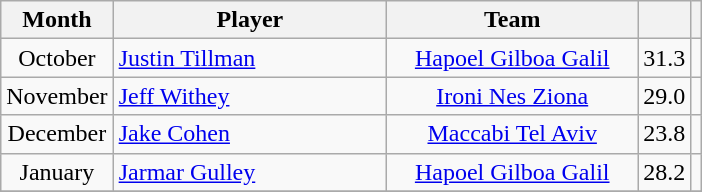<table class="wikitable" style="text-align: center;">
<tr>
<th style="text-align:center;">Month</th>
<th style="text-align:center;width:175px;">Player</th>
<th style="text-align:center;width:160px;">Team</th>
<th><a href='#'></a></th>
<th style="text-align:center;"></th>
</tr>
<tr>
<td>October</td>
<td align="left"> <a href='#'>Justin Tillman</a></td>
<td><a href='#'>Hapoel Gilboa Galil</a></td>
<td>31.3</td>
<td></td>
</tr>
<tr>
<td>November</td>
<td align="left"> <a href='#'>Jeff Withey</a></td>
<td><a href='#'>Ironi Nes Ziona</a></td>
<td>29.0</td>
<td></td>
</tr>
<tr>
<td>December</td>
<td align="left"> <a href='#'>Jake Cohen</a></td>
<td><a href='#'>Maccabi Tel Aviv</a></td>
<td>23.8</td>
<td></td>
</tr>
<tr>
<td>January</td>
<td align="left"> <a href='#'>Jarmar Gulley</a></td>
<td><a href='#'>Hapoel Gilboa Galil</a></td>
<td>28.2</td>
<td></td>
</tr>
<tr>
</tr>
</table>
